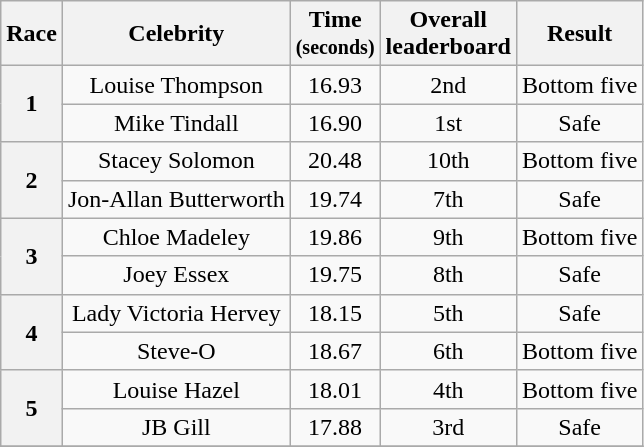<table class="wikitable plainrowheaders" style="text-align:center;">
<tr>
<th>Race</th>
<th>Celebrity</th>
<th>Time<br><small>(seconds)</small></th>
<th>Overall<br>leaderboard</th>
<th>Result</th>
</tr>
<tr>
<th rowspan=2>1</th>
<td>Louise Thompson</td>
<td>16.93</td>
<td>2nd</td>
<td>Bottom five</td>
</tr>
<tr>
<td>Mike Tindall</td>
<td>16.90</td>
<td>1st</td>
<td>Safe</td>
</tr>
<tr>
<th rowspan=2>2</th>
<td>Stacey Solomon</td>
<td>20.48</td>
<td>10th</td>
<td>Bottom five</td>
</tr>
<tr>
<td>Jon-Allan Butterworth</td>
<td>19.74</td>
<td>7th</td>
<td>Safe</td>
</tr>
<tr>
<th rowspan=2>3</th>
<td>Chloe Madeley</td>
<td>19.86</td>
<td>9th</td>
<td>Bottom five</td>
</tr>
<tr>
<td>Joey Essex</td>
<td>19.75</td>
<td>8th</td>
<td>Safe</td>
</tr>
<tr>
<th rowspan=2>4</th>
<td>Lady Victoria Hervey</td>
<td>18.15</td>
<td>5th</td>
<td>Safe</td>
</tr>
<tr>
<td>Steve-O</td>
<td>18.67</td>
<td>6th</td>
<td>Bottom five</td>
</tr>
<tr>
<th rowspan=2>5</th>
<td>Louise Hazel</td>
<td>18.01</td>
<td>4th</td>
<td>Bottom five</td>
</tr>
<tr>
<td>JB Gill</td>
<td>17.88</td>
<td>3rd</td>
<td>Safe</td>
</tr>
<tr>
</tr>
</table>
